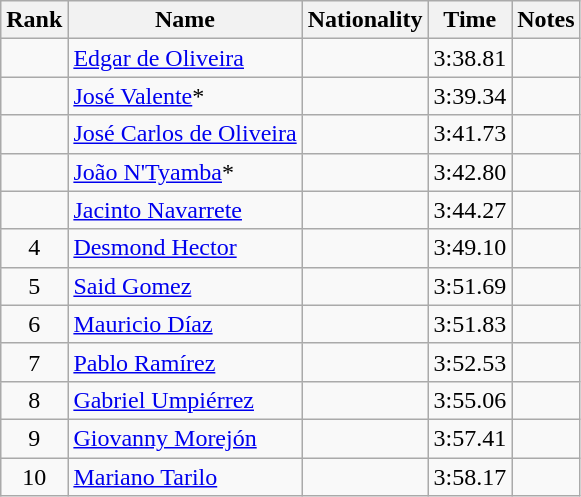<table class="wikitable sortable" style="text-align:center">
<tr>
<th>Rank</th>
<th>Name</th>
<th>Nationality</th>
<th>Time</th>
<th>Notes</th>
</tr>
<tr>
<td></td>
<td align=left><a href='#'>Edgar de Oliveira</a></td>
<td align=left></td>
<td>3:38.81</td>
<td></td>
</tr>
<tr>
<td></td>
<td align=left><a href='#'>José Valente</a>*</td>
<td align=left></td>
<td>3:39.34</td>
<td></td>
</tr>
<tr>
<td></td>
<td align=left><a href='#'>José Carlos de Oliveira</a></td>
<td align=left></td>
<td>3:41.73</td>
<td></td>
</tr>
<tr>
<td></td>
<td align=left><a href='#'>João N'Tyamba</a>*</td>
<td align=left></td>
<td>3:42.80</td>
<td></td>
</tr>
<tr>
<td></td>
<td align=left><a href='#'>Jacinto Navarrete</a></td>
<td align=left></td>
<td>3:44.27</td>
<td></td>
</tr>
<tr>
<td>4</td>
<td align=left><a href='#'>Desmond Hector</a></td>
<td align=left></td>
<td>3:49.10</td>
<td></td>
</tr>
<tr>
<td>5</td>
<td align=left><a href='#'>Said Gomez</a></td>
<td align=left></td>
<td>3:51.69</td>
<td></td>
</tr>
<tr>
<td>6</td>
<td align=left><a href='#'>Mauricio Díaz</a></td>
<td align=left></td>
<td>3:51.83</td>
<td></td>
</tr>
<tr>
<td>7</td>
<td align=left><a href='#'>Pablo Ramírez</a></td>
<td align=left></td>
<td>3:52.53</td>
<td></td>
</tr>
<tr>
<td>8</td>
<td align=left><a href='#'>Gabriel Umpiérrez</a></td>
<td align=left></td>
<td>3:55.06</td>
<td></td>
</tr>
<tr>
<td>9</td>
<td align=left><a href='#'>Giovanny Morejón</a></td>
<td align=left></td>
<td>3:57.41</td>
<td></td>
</tr>
<tr>
<td>10</td>
<td align=left><a href='#'>Mariano Tarilo</a></td>
<td align=left></td>
<td>3:58.17</td>
<td></td>
</tr>
</table>
